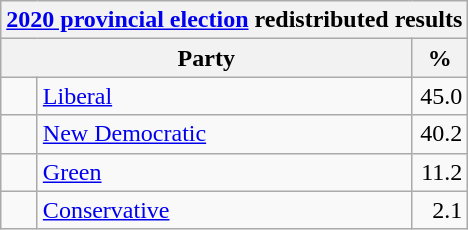<table class="wikitable">
<tr>
<th colspan="4"><a href='#'>2020 provincial election</a> redistributed results</th>
</tr>
<tr>
<th bgcolor="#DDDDFF" width="130px" colspan="2">Party</th>
<th bgcolor="#DDDDFF" width="30px">%</th>
</tr>
<tr>
<td> </td>
<td><a href='#'>Liberal</a></td>
<td align=right>45.0</td>
</tr>
<tr>
<td> </td>
<td><a href='#'>New Democratic</a></td>
<td align=right>40.2</td>
</tr>
<tr>
<td> </td>
<td><a href='#'>Green</a></td>
<td align=right>11.2</td>
</tr>
<tr>
<td> </td>
<td><a href='#'>Conservative</a></td>
<td align=right>2.1</td>
</tr>
</table>
